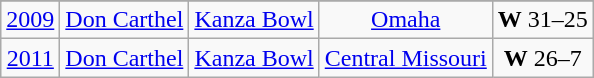<table class="wikitable" style="text-align:center;">
<tr>
</tr>
<tr>
</tr>
<tr align=center>
<td><a href='#'>2009</a></td>
<td><a href='#'>Don Carthel</a></td>
<td><a href='#'>Kanza Bowl</a></td>
<td><a href='#'>Omaha</a></td>
<td><strong>W</strong> 31–25</td>
</tr>
<tr align=center>
<td><a href='#'>2011</a></td>
<td><a href='#'>Don Carthel</a></td>
<td><a href='#'>Kanza Bowl</a></td>
<td><a href='#'>Central Missouri</a></td>
<td><strong>W</strong> 26–7</td>
</tr>
</table>
